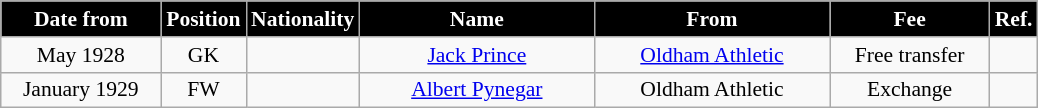<table class="wikitable" style="text-align:center; font-size:90%; ">
<tr>
<th style="background:#000000; color:white; width:100px;">Date from</th>
<th style="background:#000000; color:white; width:50px;">Position</th>
<th style="background:#000000; color:white; width:50px;">Nationality</th>
<th style="background:#000000; color:white; width:150px;">Name</th>
<th style="background:#000000; color:white; width:150px;">From</th>
<th style="background:#000000; color:white; width:100px;">Fee</th>
<th style="background:#000000; color:white; width:25px;">Ref.</th>
</tr>
<tr>
<td>May 1928</td>
<td>GK</td>
<td></td>
<td><a href='#'>Jack Prince</a></td>
<td><a href='#'>Oldham Athletic</a></td>
<td>Free transfer</td>
<td></td>
</tr>
<tr>
<td>January 1929</td>
<td>FW</td>
<td></td>
<td><a href='#'>Albert Pynegar</a></td>
<td>Oldham Athletic</td>
<td>Exchange</td>
<td></td>
</tr>
</table>
